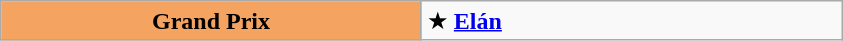<table class=wikitable>
<tr>
<th style=background:#F4A460 width=273>Grand Prix</th>
<td width=273>★ <strong><a href='#'>Elán</a></strong></td>
</tr>
</table>
